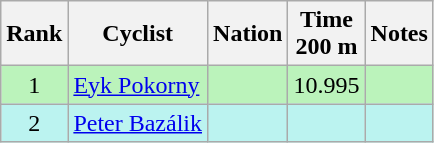<table class="wikitable sortable" style="text-align:center">
<tr>
<th>Rank</th>
<th>Cyclist</th>
<th>Nation</th>
<th>Time<br>200 m</th>
<th>Notes</th>
</tr>
<tr bgcolor=bbf3bb>
<td>1</td>
<td align=left><a href='#'>Eyk Pokorny</a></td>
<td align=left></td>
<td>10.995</td>
<td></td>
</tr>
<tr bgcolor=bbf3f>
<td>2</td>
<td align=left><a href='#'>Peter Bazálik</a></td>
<td align=left></td>
<td></td>
<td></td>
</tr>
</table>
